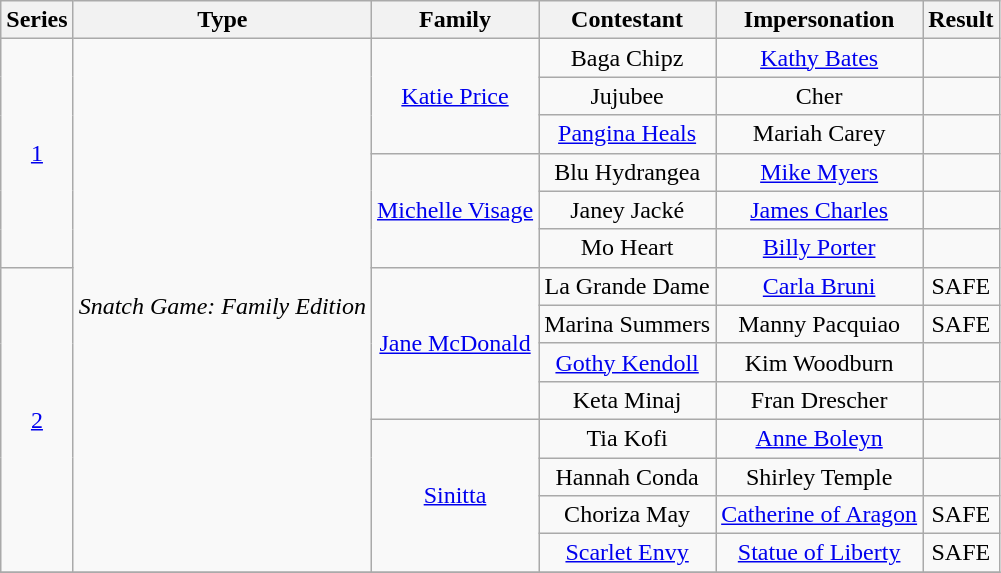<table class="wikitable" style="text-align:center">
<tr>
<th>Series</th>
<th>Type</th>
<th>Family</th>
<th>Contestant</th>
<th>Impersonation</th>
<th>Result</th>
</tr>
<tr>
<td rowspan="6"><a href='#'>1</a></td>
<td rowspan="14"><em>Snatch Game: Family Edition</em></td>
<td rowspan="3"><a href='#'>Katie Price</a></td>
<td>Baga Chipz</td>
<td><a href='#'>Kathy Bates</a></td>
<td></td>
</tr>
<tr>
<td>Jujubee</td>
<td>Cher</td>
<td></td>
</tr>
<tr>
<td><a href='#'>Pangina Heals</a></td>
<td>Mariah Carey</td>
<td></td>
</tr>
<tr>
<td rowspan="3" nowrap><a href='#'>Michelle Visage</a></td>
<td>Blu Hydrangea</td>
<td><a href='#'>Mike Myers</a></td>
<td></td>
</tr>
<tr>
<td>Janey Jacké</td>
<td><a href='#'>James Charles</a></td>
<td></td>
</tr>
<tr>
<td>Mo Heart</td>
<td><a href='#'>Billy Porter</a></td>
<td></td>
</tr>
<tr>
<td rowspan="8"><a href='#'>2</a></td>
<td rowspan="4"><a href='#'>Jane McDonald</a></td>
<td>La Grande Dame</td>
<td><a href='#'>Carla Bruni</a></td>
<td>SAFE</td>
</tr>
<tr>
<td nowrap>Marina Summers</td>
<td>Manny Pacquiao</td>
<td>SAFE</td>
</tr>
<tr>
<td><a href='#'>Gothy Kendoll</a></td>
<td>Kim Woodburn</td>
<td></td>
</tr>
<tr>
<td>Keta Minaj</td>
<td>Fran Drescher</td>
<td></td>
</tr>
<tr>
<td rowspan="4"><a href='#'>Sinitta</a></td>
<td>Tia Kofi</td>
<td><a href='#'>Anne Boleyn</a></td>
<td></td>
</tr>
<tr>
<td>Hannah Conda</td>
<td>Shirley Temple</td>
<td></td>
</tr>
<tr>
<td>Choriza May</td>
<td nowrap><a href='#'>Catherine of Aragon</a></td>
<td>SAFE</td>
</tr>
<tr>
<td><a href='#'>Scarlet Envy</a></td>
<td><a href='#'>Statue of Liberty</a></td>
<td>SAFE</td>
</tr>
<tr>
</tr>
</table>
